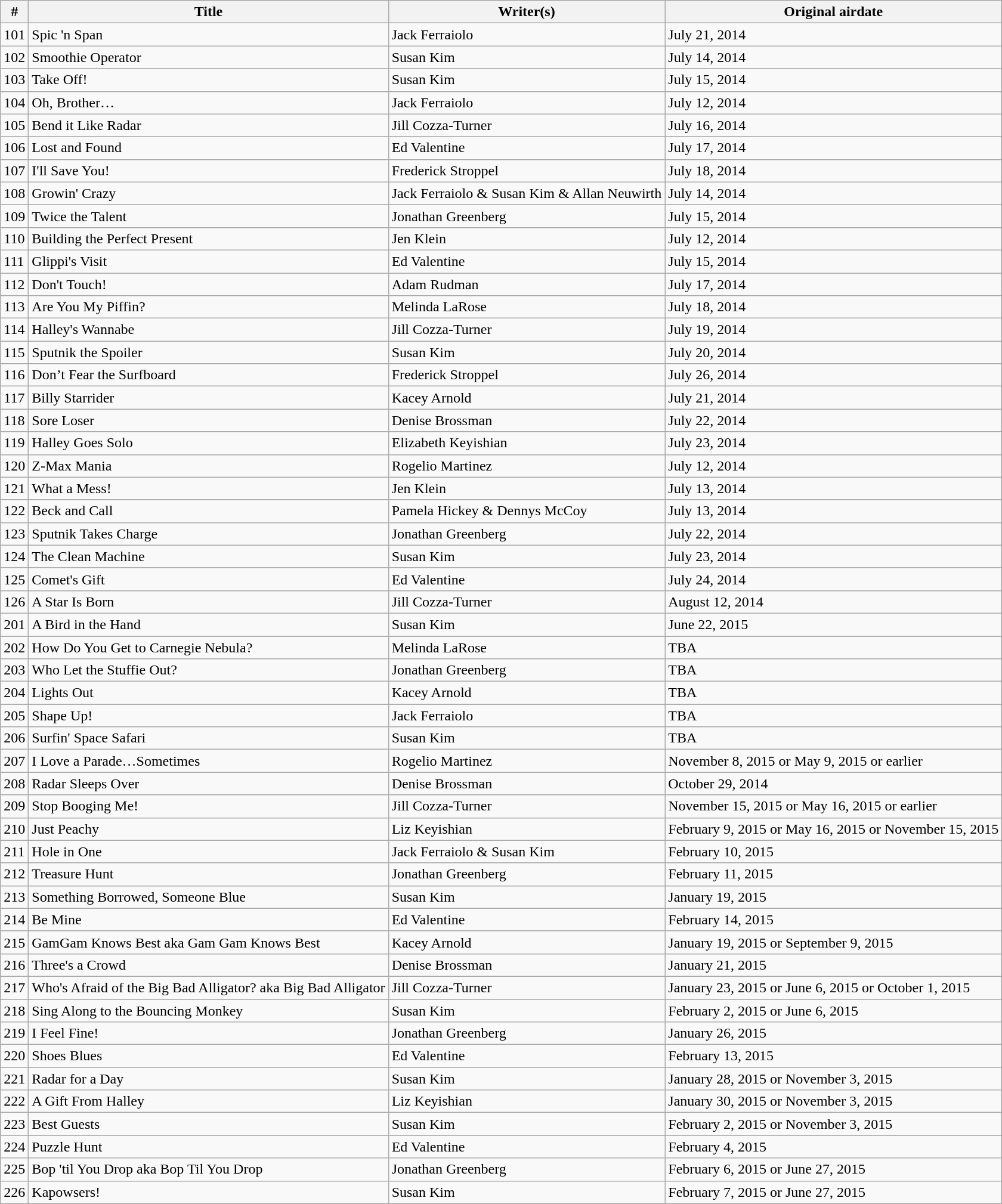<table class="wikitable sortable">
<tr>
<th>#</th>
<th>Title</th>
<th>Writer(s)</th>
<th>Original airdate</th>
</tr>
<tr>
<td>101</td>
<td>Spic 'n Span</td>
<td>Jack Ferraiolo</td>
<td>July 21, 2014</td>
</tr>
<tr>
<td>102</td>
<td>Smoothie Operator</td>
<td>Susan Kim</td>
<td>July 14, 2014</td>
</tr>
<tr>
<td>103</td>
<td>Take Off!</td>
<td>Susan Kim</td>
<td>July 15, 2014</td>
</tr>
<tr>
<td>104</td>
<td>Oh, Brother…</td>
<td>Jack Ferraiolo</td>
<td>July 12, 2014</td>
</tr>
<tr>
<td>105</td>
<td>Bend it Like Radar</td>
<td>Jill Cozza-Turner</td>
<td>July 16, 2014</td>
</tr>
<tr>
<td>106</td>
<td>Lost and Found</td>
<td>Ed Valentine</td>
<td>July 17, 2014</td>
</tr>
<tr>
<td>107</td>
<td>I'll Save You!</td>
<td>Frederick Stroppel</td>
<td>July 18, 2014</td>
</tr>
<tr>
<td>108</td>
<td>Growin' Crazy</td>
<td>Jack Ferraiolo & Susan Kim & Allan Neuwirth</td>
<td>July 14, 2014</td>
</tr>
<tr>
<td>109</td>
<td>Twice the Talent</td>
<td>Jonathan Greenberg</td>
<td>July 15, 2014</td>
</tr>
<tr>
<td>110</td>
<td>Building the Perfect Present</td>
<td>Jen Klein</td>
<td>July 12, 2014</td>
</tr>
<tr>
<td>111</td>
<td>Glippi's Visit</td>
<td>Ed Valentine</td>
<td>July 15, 2014</td>
</tr>
<tr>
<td>112</td>
<td>Don't Touch!</td>
<td>Adam Rudman</td>
<td>July 17, 2014</td>
</tr>
<tr>
<td>113</td>
<td>Are You My Piffin?</td>
<td>Melinda LaRose</td>
<td>July 18, 2014</td>
</tr>
<tr>
<td>114</td>
<td>Halley's Wannabe</td>
<td>Jill Cozza-Turner</td>
<td>July 19, 2014</td>
</tr>
<tr>
<td>115</td>
<td>Sputnik the Spoiler</td>
<td>Susan Kim</td>
<td>July 20, 2014</td>
</tr>
<tr>
<td>116</td>
<td>Don’t Fear the Surfboard</td>
<td>Frederick Stroppel</td>
<td>July 26, 2014</td>
</tr>
<tr>
<td>117</td>
<td>Billy Starrider</td>
<td>Kacey Arnold</td>
<td>July 21, 2014</td>
</tr>
<tr>
<td>118</td>
<td>Sore Loser</td>
<td>Denise Brossman</td>
<td>July 22, 2014</td>
</tr>
<tr>
<td>119</td>
<td>Halley Goes Solo</td>
<td>Elizabeth Keyishian</td>
<td>July 23, 2014</td>
</tr>
<tr>
<td>120</td>
<td>Z-Max Mania</td>
<td>Rogelio Martinez</td>
<td>July 12, 2014</td>
</tr>
<tr>
<td>121</td>
<td>What a Mess!</td>
<td>Jen Klein</td>
<td>July 13, 2014</td>
</tr>
<tr>
<td>122</td>
<td>Beck and Call</td>
<td>Pamela Hickey & Dennys McCoy</td>
<td>July 13, 2014</td>
</tr>
<tr>
<td>123</td>
<td>Sputnik Takes Charge</td>
<td>Jonathan Greenberg</td>
<td>July 22, 2014</td>
</tr>
<tr>
<td>124</td>
<td>The Clean Machine</td>
<td>Susan Kim</td>
<td>July 23, 2014</td>
</tr>
<tr>
<td>125</td>
<td>Comet's Gift</td>
<td>Ed Valentine</td>
<td>July 24, 2014</td>
</tr>
<tr>
<td>126</td>
<td>A Star Is Born</td>
<td>Jill Cozza-Turner</td>
<td>August 12, 2014</td>
</tr>
<tr>
<td>201</td>
<td>A Bird in the Hand</td>
<td>Susan Kim</td>
<td>June 22, 2015</td>
</tr>
<tr>
<td>202</td>
<td>How Do You Get to Carnegie Nebula?</td>
<td>Melinda LaRose</td>
<td>TBA</td>
</tr>
<tr>
<td>203</td>
<td>Who Let the Stuffie Out?</td>
<td>Jonathan Greenberg</td>
<td>TBA</td>
</tr>
<tr>
<td>204</td>
<td>Lights Out</td>
<td>Kacey Arnold</td>
<td>TBA</td>
</tr>
<tr>
<td>205</td>
<td>Shape Up!</td>
<td>Jack Ferraiolo</td>
<td>TBA</td>
</tr>
<tr>
<td>206</td>
<td>Surfin' Space Safari</td>
<td>Susan Kim</td>
<td>TBA</td>
</tr>
<tr>
<td>207</td>
<td>I Love a Parade…Sometimes</td>
<td>Rogelio Martinez</td>
<td>November 8, 2015 or May 9, 2015 or earlier</td>
</tr>
<tr>
<td>208</td>
<td>Radar Sleeps Over</td>
<td>Denise Brossman</td>
<td>October 29, 2014</td>
</tr>
<tr>
<td>209</td>
<td>Stop Booging Me!</td>
<td>Jill Cozza-Turner</td>
<td>November 15, 2015 or May 16, 2015 or earlier</td>
</tr>
<tr>
<td>210</td>
<td>Just Peachy</td>
<td>Liz Keyishian</td>
<td>February 9, 2015 or May 16, 2015 or November 15, 2015</td>
</tr>
<tr>
<td>211</td>
<td>Hole in One</td>
<td>Jack Ferraiolo & Susan Kim</td>
<td>February 10, 2015</td>
</tr>
<tr>
<td>212</td>
<td>Treasure Hunt</td>
<td>Jonathan Greenberg</td>
<td>February 11, 2015</td>
</tr>
<tr>
<td>213</td>
<td>Something Borrowed, Someone Blue</td>
<td>Susan Kim</td>
<td>January 19, 2015</td>
</tr>
<tr>
<td>214</td>
<td>Be Mine</td>
<td>Ed Valentine</td>
<td>February 14, 2015</td>
</tr>
<tr>
<td>215</td>
<td>GamGam Knows Best aka Gam Gam Knows Best</td>
<td>Kacey Arnold</td>
<td>January 19, 2015 or September 9, 2015</td>
</tr>
<tr>
<td>216</td>
<td>Three's a Crowd</td>
<td>Denise Brossman</td>
<td>January 21, 2015</td>
</tr>
<tr>
<td>217</td>
<td>Who's Afraid of the Big Bad Alligator? aka Big Bad Alligator</td>
<td>Jill Cozza-Turner</td>
<td>January 23, 2015 or June 6, 2015 or October 1, 2015</td>
</tr>
<tr>
<td>218</td>
<td>Sing Along to the Bouncing Monkey</td>
<td>Susan Kim</td>
<td>February 2, 2015 or June 6, 2015</td>
</tr>
<tr>
<td>219</td>
<td>I Feel Fine!</td>
<td>Jonathan Greenberg</td>
<td>January 26, 2015</td>
</tr>
<tr>
<td>220</td>
<td>Shoes Blues</td>
<td>Ed Valentine</td>
<td>February 13, 2015</td>
</tr>
<tr>
<td>221</td>
<td>Radar for a Day</td>
<td>Susan Kim</td>
<td>January 28, 2015 or November 3, 2015</td>
</tr>
<tr>
<td>222</td>
<td>A Gift From Halley</td>
<td>Liz Keyishian</td>
<td>January 30, 2015 or November 3, 2015</td>
</tr>
<tr>
<td>223</td>
<td>Best Guests</td>
<td>Susan Kim</td>
<td>February 2, 2015 or November 3, 2015</td>
</tr>
<tr>
<td>224</td>
<td>Puzzle Hunt</td>
<td>Ed Valentine</td>
<td>February 4, 2015</td>
</tr>
<tr>
<td>225</td>
<td>Bop 'til You Drop aka Bop Til You Drop</td>
<td>Jonathan Greenberg</td>
<td>February 6, 2015 or June 27, 2015</td>
</tr>
<tr>
<td>226</td>
<td>Kapowsers!</td>
<td>Susan Kim</td>
<td>February 7, 2015 or June 27, 2015</td>
</tr>
</table>
